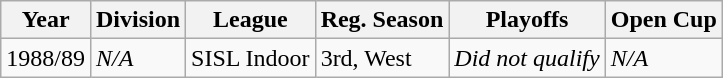<table class="wikitable">
<tr>
<th>Year</th>
<th>Division</th>
<th>League</th>
<th>Reg. Season</th>
<th>Playoffs</th>
<th>Open Cup</th>
</tr>
<tr>
<td>1988/89</td>
<td><em>N/A</em></td>
<td>SISL Indoor</td>
<td>3rd, West</td>
<td><em>Did not qualify</em></td>
<td><em>N/A</em></td>
</tr>
</table>
